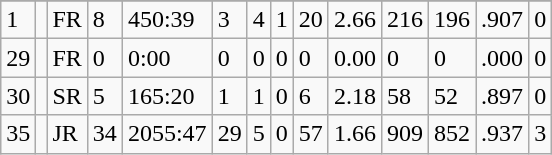<table class="wikitable sortable">
<tr align="center"  bgcolor="#dddddd">
</tr>
<tr>
<td>1</td>
<td></td>
<td>FR</td>
<td>8</td>
<td>450:39</td>
<td>3</td>
<td>4</td>
<td>1</td>
<td>20</td>
<td>2.66</td>
<td>216</td>
<td>196</td>
<td>.907</td>
<td>0</td>
</tr>
<tr>
<td>29</td>
<td></td>
<td>FR</td>
<td>0</td>
<td>0:00</td>
<td>0</td>
<td>0</td>
<td>0</td>
<td>0</td>
<td>0.00</td>
<td>0</td>
<td>0</td>
<td>.000</td>
<td>0</td>
</tr>
<tr>
<td>30</td>
<td></td>
<td>SR</td>
<td>5</td>
<td>165:20</td>
<td>1</td>
<td>1</td>
<td>0</td>
<td>6</td>
<td>2.18</td>
<td>58</td>
<td>52</td>
<td>.897</td>
<td>0</td>
</tr>
<tr>
<td>35</td>
<td></td>
<td>JR</td>
<td>34</td>
<td>2055:47</td>
<td>29</td>
<td>5</td>
<td>0</td>
<td>57</td>
<td>1.66</td>
<td>909</td>
<td>852</td>
<td>.937</td>
<td>3</td>
</tr>
</table>
